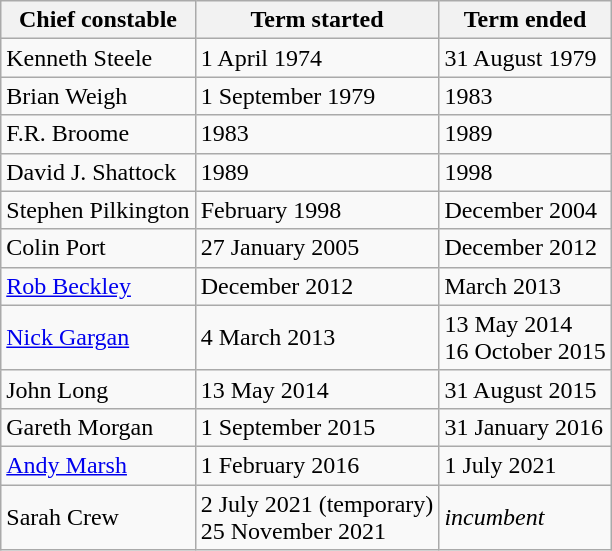<table class="wikitable">
<tr>
<th>Chief constable</th>
<th>Term started</th>
<th>Term ended</th>
</tr>
<tr>
<td>Kenneth Steele</td>
<td>1 April 1974</td>
<td>31 August 1979</td>
</tr>
<tr>
<td>Brian Weigh</td>
<td>1 September 1979</td>
<td>1983</td>
</tr>
<tr>
<td>F.R. Broome</td>
<td>1983</td>
<td>1989</td>
</tr>
<tr>
<td>David J. Shattock</td>
<td>1989</td>
<td>1998</td>
</tr>
<tr>
<td>Stephen Pilkington</td>
<td>February 1998</td>
<td>December 2004</td>
</tr>
<tr>
<td>Colin Port</td>
<td>27 January 2005</td>
<td>December 2012</td>
</tr>
<tr>
<td><a href='#'>Rob Beckley</a> </td>
<td>December 2012</td>
<td>March 2013</td>
</tr>
<tr>
<td><a href='#'>Nick Gargan</a></td>
<td>4 March 2013</td>
<td>13 May 2014 <br>16 October 2015 </td>
</tr>
<tr>
<td>John Long </td>
<td>13 May 2014</td>
<td>31 August 2015</td>
</tr>
<tr>
<td>Gareth Morgan </td>
<td>1 September 2015</td>
<td>31 January 2016</td>
</tr>
<tr>
<td><a href='#'>Andy Marsh</a></td>
<td>1 February 2016</td>
<td>1 July 2021</td>
</tr>
<tr>
<td>Sarah Crew</td>
<td>2 July 2021 (temporary)<br>25 November 2021</td>
<td><em>incumbent</em></td>
</tr>
</table>
